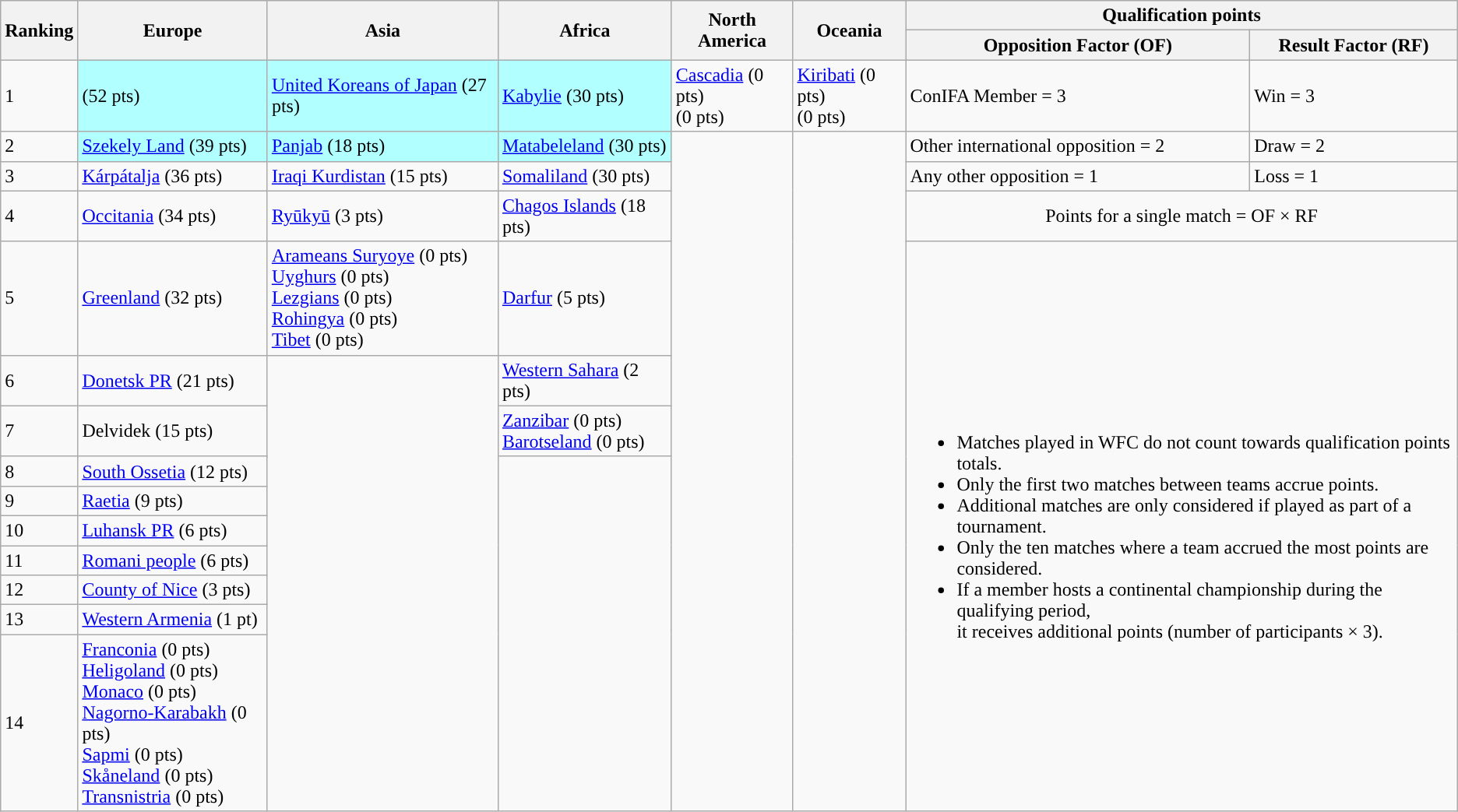<table class="wikitable">
<tr>
<th rowspan=2>Ranking</th>
<th rowspan=2>Europe</th>
<th rowspan=2>Asia</th>
<th rowspan=2>Africa</th>
<th rowspan=2>North America</th>
<th rowspan=2>Oceania</th>
<th colspan=2>Qualification points</th>
</tr>
<tr>
<th>Opposition Factor (OF)</th>
<th>Result Factor (RF)</th>
</tr>
<tr>
<td>1</td>
<td bgcolor=#B2FFFF> (52 pts)</td>
<td bgcolor="#B2FFFF"> <a href='#'>United Koreans of Japan</a> (27 pts)</td>
<td bgcolor="#B2FFFF"><a href='#'>Kabylie</a> (30 pts)</td>
<td><a href='#'>Cascadia</a> (0 pts)<br> (0 pts)</td>
<td> <a href='#'>Kiribati</a> (0 pts)<br> (0 pts)</td>
<td>ConIFA Member = 3</td>
<td>Win = 3</td>
</tr>
<tr>
<td>2</td>
<td bgcolor=#B2FFFF> <a href='#'>Szekely Land</a> (39 pts)</td>
<td bgcolor="#B2FFFF"> <a href='#'>Panjab</a> (18 pts)</td>
<td bgcolor="#B2FFFF"> <a href='#'>Matabeleland</a> (30 pts)</td>
<td rowspan="16"></td>
<td rowspan="16"></td>
<td>Other international opposition = 2</td>
<td>Draw = 2</td>
</tr>
<tr>
<td>3</td>
<td> <a href='#'>Kárpátalja</a> (36 pts)</td>
<td> <a href='#'>Iraqi Kurdistan</a> (15 pts)</td>
<td> <a href='#'>Somaliland</a> (30 pts)</td>
<td>Any other opposition = 1</td>
<td>Loss = 1</td>
</tr>
<tr>
<td>4</td>
<td> <a href='#'>Occitania</a> (34 pts)</td>
<td> <a href='#'>Ryūkyū</a> (3 pts)</td>
<td> <a href='#'>Chagos Islands</a> (18 pts)</td>
<td colspan="2" align="center">Points for a single match = OF × RF</td>
</tr>
<tr>
<td rowspan="2">5</td>
<td rowspan="2"> <a href='#'>Greenland</a> (32 pts)</td>
<td> <a href='#'>Arameans Suryoye</a> (0 pts)<br> <a href='#'>Uyghurs</a> (0 pts)<br> <a href='#'>Lezgians</a> (0 pts)<br> <a href='#'>Rohingya</a> (0 pts)<br> <a href='#'>Tibet</a> (0 pts)</td>
<td rowspan="2"> <a href='#'>Darfur</a> (5 pts)</td>
<td colspan="2" rowspan="12"><br><ul><li>Matches played in WFC do not count towards qualification points totals.</li><li>Only the first two matches between teams accrue points.</li><li>Additional matches are only considered if played as part of a tournament.</li><li>Only the ten matches where a team accrued the most points are considered.</li><li>If a member hosts a continental championship during the qualifying period,<br>it receives additional points (number of participants × 3).</li></ul></td>
</tr>
<tr>
<td rowspan="12"></td>
</tr>
<tr>
<td>6</td>
<td> <a href='#'>Donetsk PR</a> (21 pts)</td>
<td> <a href='#'>Western Sahara</a> (2 pts)</td>
</tr>
<tr>
<td rowspan="2">7</td>
<td rowspan="2"> Delvidek (15 pts)</td>
<td> <a href='#'>Zanzibar</a> (0 pts)<br> <a href='#'>Barotseland</a> (0 pts)</td>
</tr>
<tr>
<td rowspan="8"></td>
</tr>
<tr>
<td>8</td>
<td> <a href='#'>South Ossetia</a> (12 pts)</td>
</tr>
<tr>
<td>9</td>
<td> <a href='#'>Raetia</a> (9 pts)</td>
</tr>
<tr>
<td>10</td>
<td> <a href='#'>Luhansk PR</a> (6 pts)</td>
</tr>
<tr>
<td>11</td>
<td> <a href='#'>Romani people</a> (6 pts)</td>
</tr>
<tr>
<td>12</td>
<td> <a href='#'>County of Nice</a> (3 pts)</td>
</tr>
<tr>
<td>13</td>
<td> <a href='#'>Western Armenia</a> (1 pt)</td>
</tr>
<tr>
<td>14</td>
<td> <a href='#'>Franconia</a> (0 pts)<br> <a href='#'>Heligoland</a> (0 pts)<br> <a href='#'>Monaco</a> (0 pts)<br> <a href='#'>Nagorno-Karabakh</a> (0 pts)<br> <a href='#'>Sapmi</a> (0 pts)<br> <a href='#'>Skåneland</a> (0 pts)<br> <a href='#'>Transnistria</a> (0 pts)</td>
</tr>
</table>
